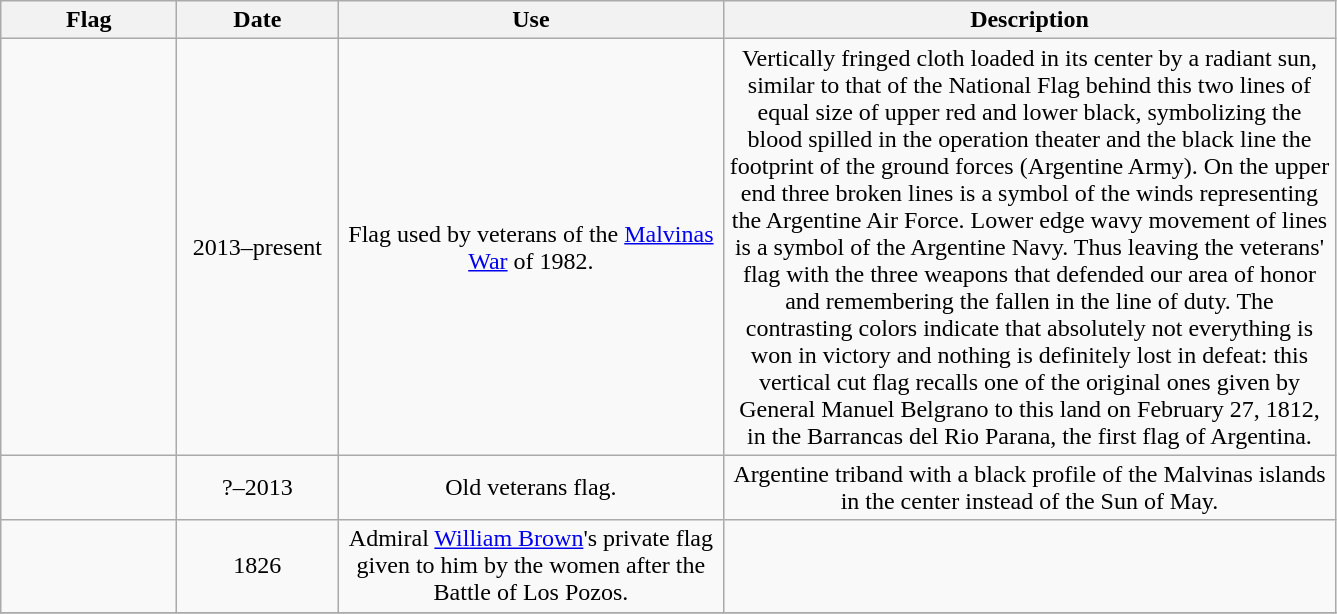<table class="wikitable" style="background:#f9f9f9; text-align:center">
<tr>
<th width="110">Flag</th>
<th width="100">Date</th>
<th width="250">Use</th>
<th width="400">Description</th>
</tr>
<tr>
<td></td>
<td>2013–present</td>
<td>Flag used by veterans of the <a href='#'>Malvinas War</a> of 1982.</td>
<td>Vertically fringed cloth loaded in its center by a radiant sun, similar to that of the National Flag behind this two lines of equal size of upper red and lower black, symbolizing the blood spilled in the operation theater and the black line the footprint of the ground forces (Argentine Army). On the upper end three broken lines is a symbol of the winds representing the Argentine Air Force. Lower edge wavy movement of lines is a symbol of the Argentine Navy. Thus leaving the veterans' flag with the three weapons that defended our area of honor and remembering the fallen in the line of duty. The contrasting colors indicate that absolutely not everything is won in victory and nothing is definitely lost in defeat: this vertical cut flag recalls one of the original ones given by General Manuel Belgrano to this land on February 27, 1812, in the Barrancas del Rio Parana, the first flag of Argentina.</td>
</tr>
<tr>
<td></td>
<td>?–2013</td>
<td>Old veterans flag.</td>
<td>Argentine triband with a black profile of the Malvinas islands in the center instead of the Sun of May.</td>
</tr>
<tr>
<td></td>
<td>1826</td>
<td>Admiral <a href='#'>William Brown</a>'s private flag given to him by the women after the Battle of Los Pozos.</td>
<td></td>
</tr>
<tr>
</tr>
</table>
